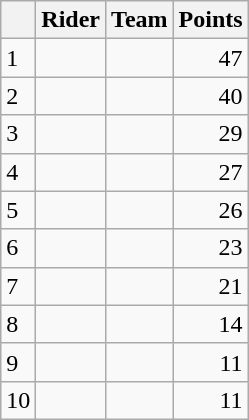<table class="wikitable">
<tr>
<th></th>
<th>Rider</th>
<th>Team</th>
<th>Points</th>
</tr>
<tr>
<td>1</td>
<td>  </td>
<td></td>
<td style="text-align:right;">47</td>
</tr>
<tr>
<td>2</td>
<td> </td>
<td></td>
<td style="text-align:right;">40</td>
</tr>
<tr>
<td>3</td>
<td></td>
<td></td>
<td style="text-align:right;">29</td>
</tr>
<tr>
<td>4</td>
<td></td>
<td></td>
<td style="text-align:right;">27</td>
</tr>
<tr>
<td>5</td>
<td> </td>
<td></td>
<td style="text-align:right;">26</td>
</tr>
<tr>
<td>6</td>
<td></td>
<td></td>
<td style="text-align:right;">23</td>
</tr>
<tr>
<td>7</td>
<td></td>
<td></td>
<td style="text-align:right;">21</td>
</tr>
<tr>
<td>8</td>
<td></td>
<td></td>
<td style="text-align:right;">14</td>
</tr>
<tr>
<td>9</td>
<td></td>
<td></td>
<td style="text-align:right;">11</td>
</tr>
<tr>
<td>10</td>
<td></td>
<td></td>
<td style="text-align:right;">11</td>
</tr>
</table>
